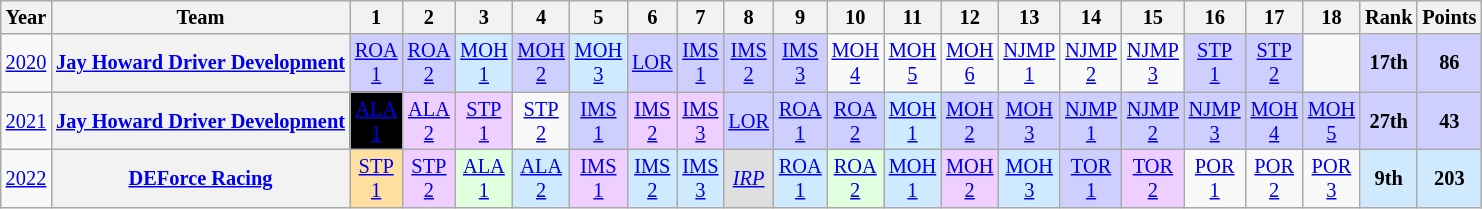<table class="wikitable" style="text-align:center; font-size:85%">
<tr>
<th>Year</th>
<th>Team</th>
<th>1</th>
<th>2</th>
<th>3</th>
<th>4</th>
<th>5</th>
<th>6</th>
<th>7</th>
<th>8</th>
<th>9</th>
<th>10</th>
<th>11</th>
<th>12</th>
<th>13</th>
<th>14</th>
<th>15</th>
<th>16</th>
<th>17</th>
<th>18</th>
<th>Rank</th>
<th>Points</th>
</tr>
<tr>
<td><a href='#'>2020</a></td>
<th><a href='#'>Jay Howard Driver Development</a></th>
<td style="background:#CFCFFF;"><a href='#'>ROA<br>1</a><br></td>
<td style="background:#CFCFFF;"><a href='#'>ROA<br>2</a><br></td>
<td style="background:#CFEAFF;"><a href='#'>MOH<br>1</a><br></td>
<td style="background:#CFCFFF;"><a href='#'>MOH<br>2</a><br></td>
<td style="background:#CFEAFF;"><a href='#'>MOH<br>3</a><br></td>
<td style="background:#CFCFFF;"><a href='#'>LOR</a><br></td>
<td style="background:#CFCFFF;"><a href='#'>IMS<br>1</a><br></td>
<td style="background:#CFCFFF;"><a href='#'>IMS<br>2</a><br></td>
<td style="background:#CFCFFF;"><a href='#'>IMS<br>3</a><br></td>
<td style="background:#;"><a href='#'>MOH<br>4</a><br></td>
<td style="background:#;"><a href='#'>MOH<br>5</a><br></td>
<td style="background:#;"><a href='#'>MOH<br>6</a><br></td>
<td><a href='#'>NJMP<br>1</a><br></td>
<td><a href='#'>NJMP<br>2</a><br></td>
<td><a href='#'>NJMP<br>3</a><br></td>
<td style="background:#CFCFFF;"><a href='#'>STP<br>1</a><br></td>
<td style="background:#CFCFFF;"><a href='#'>STP<br>2</a><br></td>
<td style="background:#;"><br></td>
<th style="background:#CFCFFF;">17th</th>
<th style="background:#CFCFFF;">86</th>
</tr>
<tr>
<td><a href='#'>2021</a></td>
<th><a href='#'>Jay Howard Driver Development</a></th>
<td style="background:#000000; color:white;"><a href='#'><span>ALA<br>1</span></a><br></td>
<td style="background:#EFCFFF;"><a href='#'>ALA<br>2</a><br></td>
<td style="background:#EFCFFF;"><a href='#'>STP<br>1</a><br></td>
<td style="background:#;"><a href='#'>STP<br>2</a><br></td>
<td style="background:#CFCFFF;"><a href='#'>IMS<br>1</a><br></td>
<td style="background:#EFCFFF;"><a href='#'>IMS<br>2</a><br></td>
<td style="background:#EFCFFF;"><a href='#'>IMS<br>3</a><br></td>
<td style="background:#CFCFFF;"><a href='#'>LOR</a><br></td>
<td style="background:#CFCFFF;"><a href='#'>ROA<br>1</a><br></td>
<td style="background:#CFCFFF;"><a href='#'>ROA<br>2</a><br></td>
<td style="background:#CFEAFF;"><a href='#'>MOH<br>1</a><br></td>
<td style="background:#CFCFFF;"><a href='#'>MOH<br>2</a><br></td>
<td style="background:#CFCFFF;"><a href='#'>MOH<br>3</a><br></td>
<td style="background:#CFCFFF;"><a href='#'>NJMP<br>1</a><br></td>
<td style="background:#CFCFFF;"><a href='#'>NJMP<br>2</a><br></td>
<td style="background:#CFCFFF;"><a href='#'>NJMP<br>3</a><br></td>
<td style="background:#CFCFFF;"><a href='#'>MOH<br>4</a><br></td>
<td style="background:#CFCFFF;"><a href='#'>MOH<br>5</a><br></td>
<th style="background:#CFCFFF;">27th</th>
<th style="background:#CFCFFF;">43</th>
</tr>
<tr>
<td><a href='#'>2022</a></td>
<th><a href='#'>DEForce Racing</a></th>
<td style="background:#FFDF9F;"><a href='#'>STP<br>1</a><br></td>
<td style="background:#EFCFFF;"><a href='#'>STP<br>2</a><br></td>
<td style="background:#DFFFDF;"><a href='#'>ALA<br>1</a><br></td>
<td style="background:#CFEAFF;"><a href='#'>ALA<br>2</a><br></td>
<td style="background:#EFCFFF;"><a href='#'>IMS<br>1</a><br></td>
<td style="background:#CFEAFF;"><a href='#'>IMS<br>2</a><br></td>
<td style="background:#CFEAFF;"><a href='#'>IMS<br>3</a><br></td>
<td style="background:#DFDFDF;"><em><a href='#'>IRP</a></em><br></td>
<td style="background:#CFEAFF;"><a href='#'>ROA<br>1</a><br></td>
<td style="background:#DFFFDF;"><a href='#'>ROA<br>2</a><br></td>
<td style="background:#CFEAFF;"><a href='#'>MOH<br>1</a><br></td>
<td style="background:#EFCFFF;"><a href='#'>MOH<br>2</a><br></td>
<td style="background:#CFEAFF;"><a href='#'>MOH<br>3</a><br></td>
<td style="background:#CFCFFF;"><a href='#'>TOR<br>1</a><br></td>
<td style="background:#EFCFFF;"><a href='#'>TOR<br>2</a><br></td>
<td style="background:#;"><a href='#'>POR<br>1</a><br></td>
<td style="background:#;"><a href='#'>POR<br>2</a><br></td>
<td style="background:#;"><a href='#'>POR<br>3</a><br></td>
<th style="background:#CFEAFF;">9th</th>
<th style="background:#CFEAFF;">203</th>
</tr>
</table>
